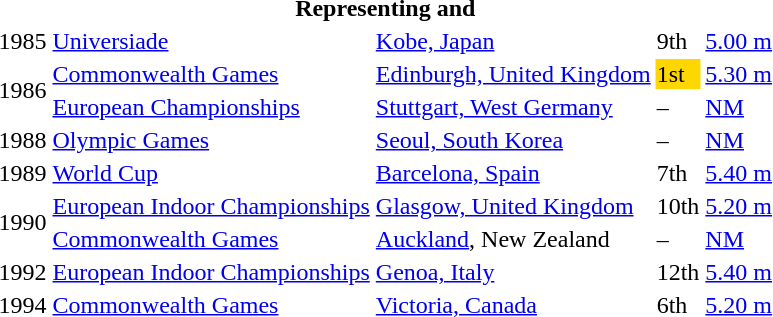<table>
<tr>
<th colspan="5">Representing  and </th>
</tr>
<tr>
<td>1985</td>
<td><a href='#'>Universiade</a></td>
<td><a href='#'>Kobe, Japan</a></td>
<td>9th</td>
<td><a href='#'>5.00 m</a></td>
</tr>
<tr>
<td rowspan=2>1986</td>
<td><a href='#'>Commonwealth Games</a></td>
<td><a href='#'>Edinburgh, United Kingdom</a></td>
<td bgcolor=gold>1st</td>
<td><a href='#'>5.30 m</a></td>
</tr>
<tr>
<td><a href='#'>European Championships</a></td>
<td><a href='#'>Stuttgart, West Germany</a></td>
<td>–</td>
<td><a href='#'>NM</a></td>
</tr>
<tr>
<td>1988</td>
<td><a href='#'>Olympic Games</a></td>
<td><a href='#'>Seoul, South Korea</a></td>
<td>–</td>
<td><a href='#'>NM</a></td>
</tr>
<tr>
<td>1989</td>
<td><a href='#'>World Cup</a></td>
<td><a href='#'>Barcelona, Spain</a></td>
<td>7th</td>
<td><a href='#'>5.40 m</a></td>
</tr>
<tr>
<td rowspan=2>1990</td>
<td><a href='#'>European Indoor Championships</a></td>
<td><a href='#'>Glasgow, United Kingdom</a></td>
<td>10th</td>
<td><a href='#'>5.20 m</a></td>
</tr>
<tr>
<td><a href='#'>Commonwealth Games</a></td>
<td><a href='#'>Auckland</a>, New Zealand</td>
<td>–</td>
<td><a href='#'>NM</a></td>
</tr>
<tr>
<td>1992</td>
<td><a href='#'>European Indoor Championships</a></td>
<td><a href='#'>Genoa, Italy</a></td>
<td>12th</td>
<td><a href='#'>5.40 m</a></td>
</tr>
<tr>
<td>1994</td>
<td><a href='#'>Commonwealth Games</a></td>
<td><a href='#'>Victoria, Canada</a></td>
<td>6th</td>
<td><a href='#'>5.20 m</a></td>
</tr>
</table>
